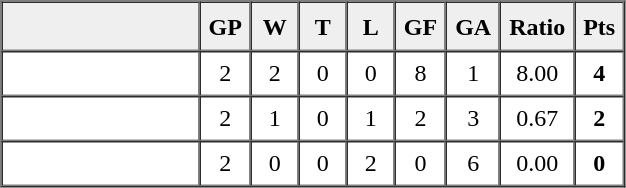<table border=1 cellpadding=5 cellspacing=0>
<tr>
<th bgcolor="#efefef" width="120">　</th>
<th bgcolor="#efefef" width="20">GP</th>
<th bgcolor="#efefef" width="20">W</th>
<th bgcolor="#efefef" width="20">T</th>
<th bgcolor="#efefef" width="20">L</th>
<th bgcolor="#efefef" width="20">GF</th>
<th bgcolor="#efefef" width="20">GA</th>
<th bgcolor="#efefef" width="20">Ratio</th>
<th bgcolor="#efefef" width="20">Pts</th>
</tr>
<tr align=center>
<td align=left><strong></strong></td>
<td>2</td>
<td>2</td>
<td>0</td>
<td>0</td>
<td>8</td>
<td>1</td>
<td>8.00</td>
<td><strong>4</strong></td>
</tr>
<tr align=center>
<td align=left></td>
<td>2</td>
<td>1</td>
<td>0</td>
<td>1</td>
<td>2</td>
<td>3</td>
<td>0.67</td>
<td><strong>2</strong></td>
</tr>
<tr align=center>
<td align=left></td>
<td>2</td>
<td>0</td>
<td>0</td>
<td>2</td>
<td>0</td>
<td>6</td>
<td>0.00</td>
<td><strong>0</strong></td>
</tr>
</table>
